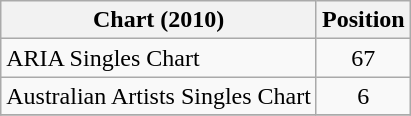<table class="wikitable sortable">
<tr>
<th>Chart (2010)</th>
<th>Position</th>
</tr>
<tr>
<td>ARIA Singles Chart</td>
<td style="text-align:center;">67</td>
</tr>
<tr>
<td>Australian Artists Singles Chart</td>
<td style="text-align:center;">6</td>
</tr>
<tr>
</tr>
</table>
